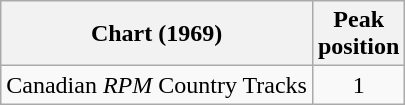<table class="wikitable">
<tr>
<th align="left">Chart (1969)</th>
<th align="center">Peak<br>position</th>
</tr>
<tr>
<td align="left">Canadian <em>RPM</em> Country Tracks</td>
<td align="center">1</td>
</tr>
</table>
